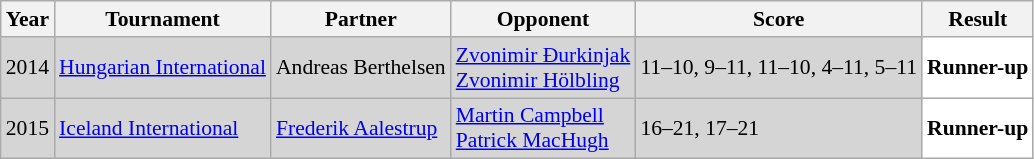<table class="sortable wikitable" style="font-size: 90%;">
<tr>
<th>Year</th>
<th>Tournament</th>
<th>Partner</th>
<th>Opponent</th>
<th>Score</th>
<th>Result</th>
</tr>
<tr style="background:#D5D5D5">
<td align="center">2014</td>
<td align="left"><a href='#'>Hungarian International</a></td>
<td align="left"> Andreas Berthelsen</td>
<td align="left"> <a href='#'>Zvonimir Đurkinjak</a><br> <a href='#'>Zvonimir Hölbling</a></td>
<td align="left">11–10, 9–11, 11–10, 4–11, 5–11</td>
<td style="text-align:left; background:white"> <strong>Runner-up</strong></td>
</tr>
<tr style="background:#D5D5D5">
<td align="center">2015</td>
<td align="left"><a href='#'>Iceland International</a></td>
<td align="left"> <a href='#'>Frederik Aalestrup</a></td>
<td align="left"> <a href='#'>Martin Campbell</a><br> <a href='#'>Patrick MacHugh</a></td>
<td align="left">16–21, 17–21</td>
<td style="text-align:left; background:white"> <strong>Runner-up</strong></td>
</tr>
</table>
